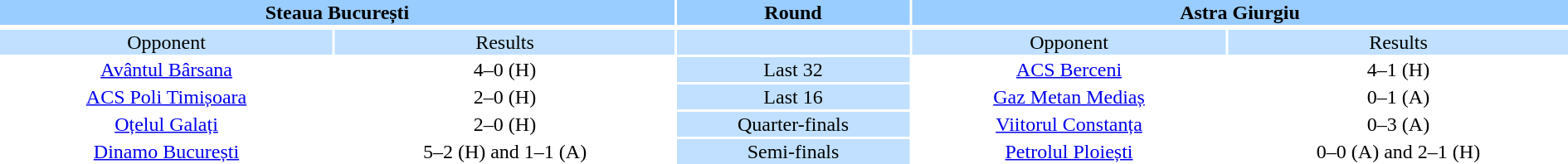<table width="100%" style="text-align:center">
<tr valign=top bgcolor=#99ccff>
<th colspan=2 style="width:1*">Steaua București</th>
<th><strong>Round</strong></th>
<th colspan=2 style="width:1*">Astra Giurgiu</th>
</tr>
<tr>
</tr>
<tr valign=top bgcolor=#c1e0ff>
<td>Opponent</td>
<td>Results</td>
<td bgcolor=#c1e0ff></td>
<td>Opponent</td>
<td>Results</td>
</tr>
<tr>
<td><a href='#'>Avântul Bârsana</a></td>
<td>4–0 (H)</td>
<td bgcolor=#c1e0ff>Last 32</td>
<td><a href='#'>ACS Berceni</a></td>
<td>4–1 (H)</td>
</tr>
<tr>
<td><a href='#'>ACS Poli Timișoara</a></td>
<td>2–0  (H)</td>
<td bgcolor=#c1e0ff>Last 16</td>
<td><a href='#'>Gaz Metan Mediaș</a></td>
<td>0–1 (A)</td>
</tr>
<tr>
<td><a href='#'>Oțelul Galați</a></td>
<td>2–0  (H)</td>
<td bgcolor=#c1e0ff>Quarter-finals</td>
<td><a href='#'>Viitorul Constanța</a></td>
<td>0–3  (A)</td>
</tr>
<tr>
<td><a href='#'>Dinamo București</a></td>
<td>5–2 (H) and 1–1 (A)</td>
<td bgcolor=#c1e0ff>Semi-finals</td>
<td><a href='#'>Petrolul Ploiești</a></td>
<td>0–0 (A) and 2–1 (H)</td>
</tr>
</table>
